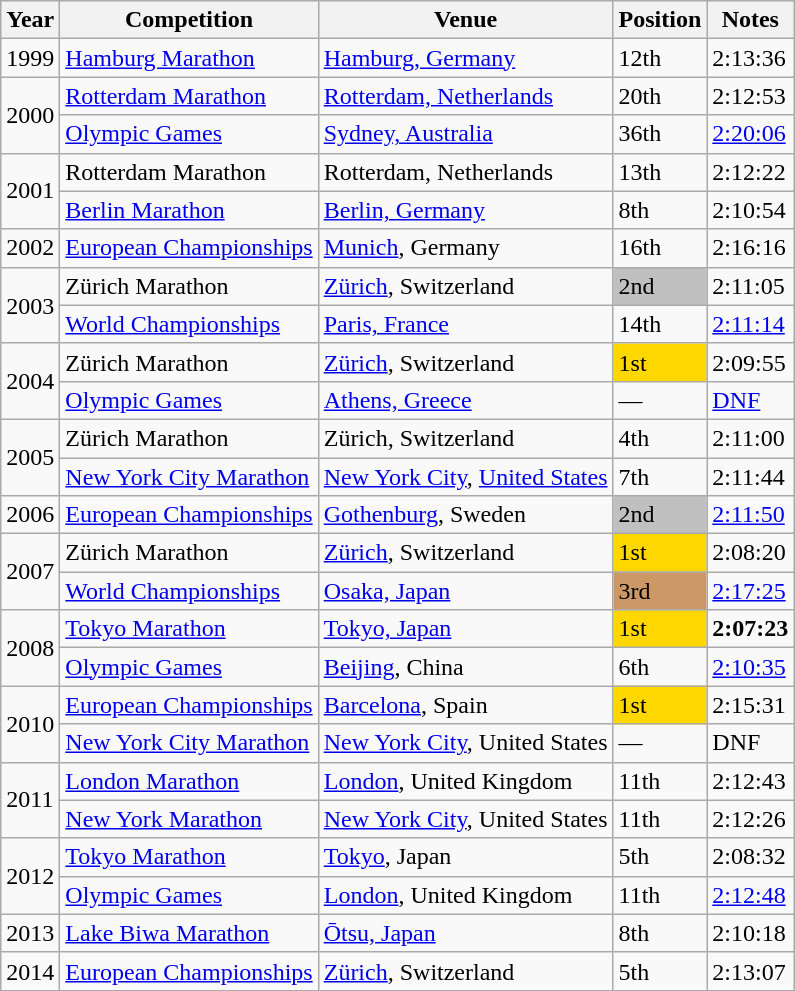<table class=wikitable>
<tr>
<th>Year</th>
<th>Competition</th>
<th>Venue</th>
<th>Position</th>
<th>Notes</th>
</tr>
<tr>
<td>1999</td>
<td><a href='#'>Hamburg Marathon</a></td>
<td><a href='#'>Hamburg, Germany</a></td>
<td>12th</td>
<td>2:13:36</td>
</tr>
<tr>
<td rowspan=2>2000</td>
<td><a href='#'>Rotterdam Marathon</a></td>
<td><a href='#'>Rotterdam, Netherlands</a></td>
<td>20th</td>
<td>2:12:53</td>
</tr>
<tr>
<td><a href='#'>Olympic Games</a></td>
<td><a href='#'>Sydney, Australia</a></td>
<td>36th</td>
<td><a href='#'>2:20:06</a></td>
</tr>
<tr>
<td rowspan=2>2001</td>
<td>Rotterdam Marathon</td>
<td>Rotterdam, Netherlands</td>
<td>13th</td>
<td>2:12:22</td>
</tr>
<tr>
<td><a href='#'>Berlin Marathon</a></td>
<td><a href='#'>Berlin, Germany</a></td>
<td>8th</td>
<td>2:10:54</td>
</tr>
<tr>
<td>2002</td>
<td><a href='#'>European Championships</a></td>
<td><a href='#'>Munich</a>, Germany</td>
<td>16th</td>
<td 2002 European Athletics Championships – Men's Marathon>2:16:16</td>
</tr>
<tr>
<td rowspan=2>2003</td>
<td>Zürich Marathon</td>
<td><a href='#'>Zürich</a>, Switzerland</td>
<td bgcolor="silver">2nd</td>
<td>2:11:05</td>
</tr>
<tr>
<td><a href='#'>World Championships</a></td>
<td><a href='#'>Paris, France</a></td>
<td>14th</td>
<td><a href='#'>2:11:14</a></td>
</tr>
<tr>
<td rowspan=2>2004</td>
<td>Zürich Marathon</td>
<td><a href='#'>Zürich</a>, Switzerland</td>
<td bgcolor="gold">1st</td>
<td>2:09:55</td>
</tr>
<tr>
<td><a href='#'>Olympic Games</a></td>
<td><a href='#'>Athens, Greece</a></td>
<td>—</td>
<td><a href='#'>DNF</a></td>
</tr>
<tr>
<td rowspan=2>2005</td>
<td>Zürich Marathon</td>
<td>Zürich, Switzerland</td>
<td>4th</td>
<td>2:11:00</td>
</tr>
<tr>
<td><a href='#'>New York City Marathon</a></td>
<td><a href='#'>New York City</a>, <a href='#'>United States</a></td>
<td>7th</td>
<td>2:11:44</td>
</tr>
<tr>
<td>2006</td>
<td><a href='#'>European Championships</a></td>
<td><a href='#'>Gothenburg</a>, Sweden</td>
<td bgcolor="silver">2nd</td>
<td><a href='#'>2:11:50</a></td>
</tr>
<tr>
<td rowspan=2>2007</td>
<td>Zürich Marathon</td>
<td><a href='#'>Zürich</a>, Switzerland</td>
<td bgcolor="gold">1st</td>
<td>2:08:20</td>
</tr>
<tr>
<td><a href='#'>World Championships</a></td>
<td><a href='#'>Osaka, Japan</a></td>
<td bgcolor="cc9966">3rd</td>
<td><a href='#'>2:17:25</a></td>
</tr>
<tr>
<td rowspan=2>2008</td>
<td><a href='#'>Tokyo Marathon</a></td>
<td><a href='#'>Tokyo, Japan</a></td>
<td bgcolor="gold">1st</td>
<td><strong>2:07:23</strong></td>
</tr>
<tr>
<td><a href='#'>Olympic Games</a></td>
<td><a href='#'>Beijing</a>, China</td>
<td>6th</td>
<td><a href='#'>2:10:35</a></td>
</tr>
<tr>
<td rowspan=2>2010</td>
<td><a href='#'>European Championships</a></td>
<td><a href='#'>Barcelona</a>, Spain</td>
<td bgcolor="gold">1st</td>
<td>2:15:31</td>
</tr>
<tr>
<td><a href='#'>New York City Marathon</a></td>
<td><a href='#'>New York City</a>, United States</td>
<td>—</td>
<td>DNF</td>
</tr>
<tr>
<td rowspan=2>2011</td>
<td><a href='#'>London Marathon</a></td>
<td><a href='#'>London</a>, United Kingdom</td>
<td>11th</td>
<td>2:12:43</td>
</tr>
<tr>
<td><a href='#'>New York Marathon</a></td>
<td><a href='#'>New York City</a>, United States</td>
<td>11th</td>
<td>2:12:26</td>
</tr>
<tr>
<td rowspan=2>2012</td>
<td><a href='#'>Tokyo Marathon</a></td>
<td><a href='#'>Tokyo</a>, Japan</td>
<td>5th</td>
<td>2:08:32</td>
</tr>
<tr>
<td><a href='#'>Olympic Games</a></td>
<td><a href='#'>London</a>, United Kingdom</td>
<td>11th</td>
<td><a href='#'>2:12:48</a></td>
</tr>
<tr>
<td>2013</td>
<td><a href='#'>Lake Biwa Marathon</a></td>
<td><a href='#'>Ōtsu, Japan</a></td>
<td>8th</td>
<td>2:10:18</td>
</tr>
<tr>
<td>2014</td>
<td><a href='#'>European Championships</a></td>
<td><a href='#'>Zürich</a>, Switzerland</td>
<td>5th</td>
<td>2:13:07</td>
</tr>
</table>
